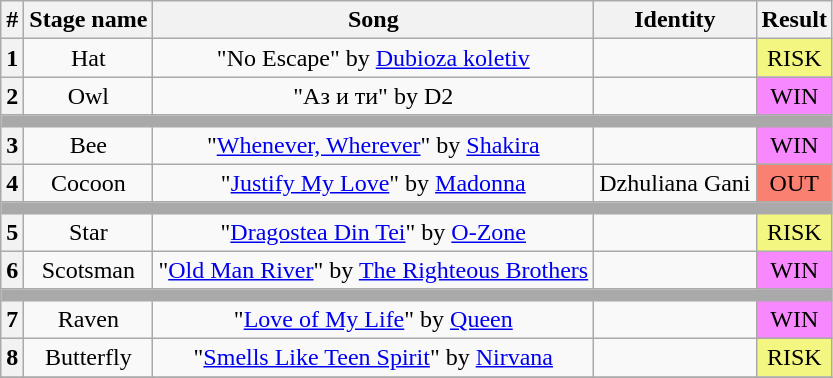<table class="wikitable plainrowheaders" style="text-align: center;">
<tr>
<th>#</th>
<th>Stage name</th>
<th>Song</th>
<th>Identity</th>
<th>Result</th>
</tr>
<tr>
<th>1</th>
<td>Hat</td>
<td>"No Escape" by <a href='#'>Dubioza koletiv</a></td>
<td></td>
<td bgcolor="#F3F781">RISK</td>
</tr>
<tr>
<th>2</th>
<td>Owl</td>
<td>"Аз и ти" by D2</td>
<td></td>
<td bgcolor="#F888FD">WIN</td>
</tr>
<tr>
<td colspan="5" style="background:darkgray"></td>
</tr>
<tr>
<th>3</th>
<td>Bee</td>
<td>"<a href='#'>Whenever, Wherever</a>" by <a href='#'>Shakira</a></td>
<td></td>
<td bgcolor="#F888FD">WIN</td>
</tr>
<tr>
<th>4</th>
<td>Cocoon</td>
<td>"<a href='#'>Justify My Love</a>" by <a href='#'>Madonna</a></td>
<td>Dzhuliana Gani</td>
<td bgcolor=salmon>OUT</td>
</tr>
<tr>
<td colspan="5" style="background:darkgray"></td>
</tr>
<tr>
<th>5</th>
<td>Star</td>
<td>"<a href='#'>Dragostea Din Tei</a>" by <a href='#'>O-Zone</a></td>
<td></td>
<td bgcolor="#F3F781">RISK</td>
</tr>
<tr>
<th>6</th>
<td>Scotsman</td>
<td>"<a href='#'>Old Man River</a>" by <a href='#'>The Righteous Brothers</a></td>
<td></td>
<td bgcolor="#F888FD">WIN</td>
</tr>
<tr>
<td colspan="5" style="background:darkgray"></td>
</tr>
<tr>
<th>7</th>
<td>Raven</td>
<td>"<a href='#'>Love of My Life</a>" by <a href='#'>Queen</a></td>
<td></td>
<td bgcolor="#F888FD">WIN</td>
</tr>
<tr>
<th>8</th>
<td>Butterfly</td>
<td>"<a href='#'>Smells Like Teen Spirit</a>" by <a href='#'>Nirvana</a></td>
<td></td>
<td bgcolor="#F3F781">RISK</td>
</tr>
<tr>
</tr>
</table>
